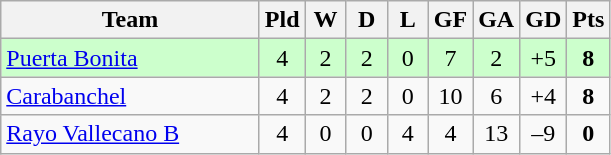<table class="wikitable" style="text-align: center;">
<tr>
<th width=165>Team</th>
<th width=20>Pld</th>
<th width=20>W</th>
<th width=20>D</th>
<th width=20>L</th>
<th width=20>GF</th>
<th width=20>GA</th>
<th width=20>GD</th>
<th width=20>Pts</th>
</tr>
<tr bgcolor=#ccffcc>
<td align=left><a href='#'>Puerta Bonita</a></td>
<td>4</td>
<td>2</td>
<td>2</td>
<td>0</td>
<td>7</td>
<td>2</td>
<td>+5</td>
<td><strong>8</strong></td>
</tr>
<tr>
<td align=left><a href='#'>Carabanchel</a></td>
<td>4</td>
<td>2</td>
<td>2</td>
<td>0</td>
<td>10</td>
<td>6</td>
<td>+4</td>
<td><strong>8</strong></td>
</tr>
<tr>
<td align=left><a href='#'>Rayo Vallecano B</a></td>
<td>4</td>
<td>0</td>
<td>0</td>
<td>4</td>
<td>4</td>
<td>13</td>
<td>–9</td>
<td><strong>0</strong></td>
</tr>
</table>
